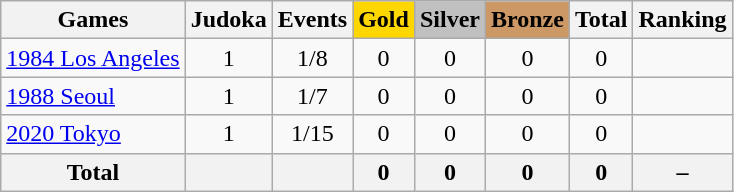<table class="wikitable sortable" style="text-align:center">
<tr>
<th>Games</th>
<th>Judoka</th>
<th>Events</th>
<th style="background-color:gold;">Gold</th>
<th style="background-color:silver;">Silver</th>
<th style="background-color:#c96;">Bronze</th>
<th>Total</th>
<th>Ranking</th>
</tr>
<tr>
<td align=left><a href='#'>1984 Los Angeles</a></td>
<td>1</td>
<td>1/8</td>
<td>0</td>
<td>0</td>
<td>0</td>
<td>0</td>
<td></td>
</tr>
<tr>
<td align=left><a href='#'>1988 Seoul</a></td>
<td>1</td>
<td>1/7</td>
<td>0</td>
<td>0</td>
<td>0</td>
<td>0</td>
<td></td>
</tr>
<tr>
<td align=left><a href='#'>2020 Tokyo</a></td>
<td>1</td>
<td>1/15</td>
<td>0</td>
<td>0</td>
<td>0</td>
<td>0</td>
<td></td>
</tr>
<tr>
<th>Total</th>
<th></th>
<th></th>
<th>0</th>
<th>0</th>
<th>0</th>
<th>0</th>
<th>–</th>
</tr>
</table>
